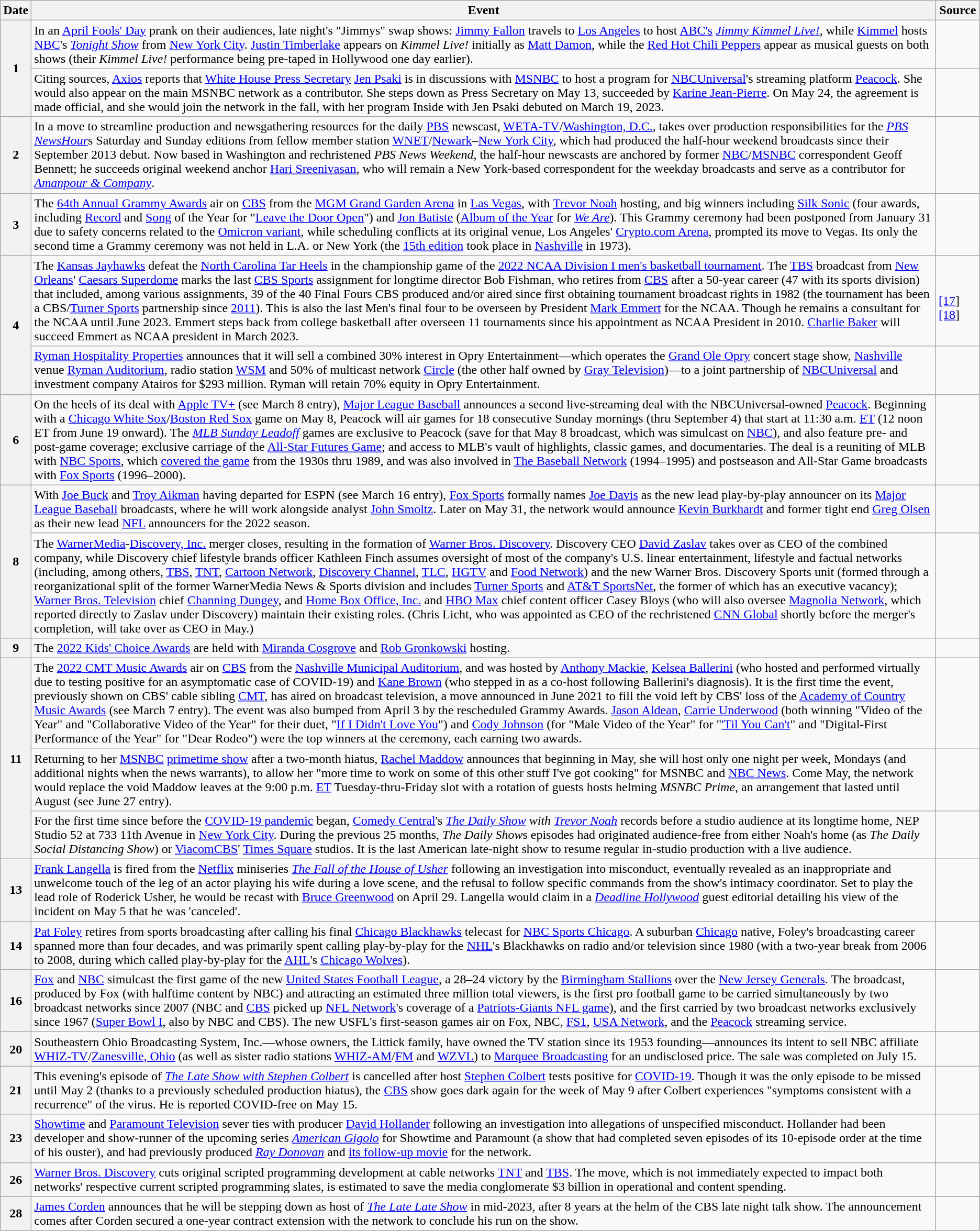<table class=wikitable>
<tr>
<th>Date</th>
<th>Event</th>
<th>Source</th>
</tr>
<tr>
<th rowspan="2">1</th>
<td>In an <a href='#'>April Fools' Day</a> prank on their audiences, late night's "Jimmys" swap shows: <a href='#'>Jimmy Fallon</a> travels to <a href='#'>Los Angeles</a> to host <a href='#'>ABC's</a> <em><a href='#'>Jimmy Kimmel Live!</a></em>, while <a href='#'>Kimmel</a> hosts <a href='#'>NBC</a>'s <em><a href='#'>Tonight Show</a></em> from <a href='#'>New York City</a>. <a href='#'>Justin Timberlake</a> appears on <em>Kimmel Live!</em> initially as <a href='#'>Matt Damon</a>, while the <a href='#'>Red Hot Chili Peppers</a> appear as musical guests on both shows (their <em>Kimmel Live!</em> performance being pre-taped in Hollywood one day earlier).</td>
<td></td>
</tr>
<tr>
<td>Citing sources, <a href='#'>Axios</a> reports that <a href='#'>White House Press Secretary</a> <a href='#'>Jen Psaki</a> is in discussions with <a href='#'>MSNBC</a> to host a program for <a href='#'>NBCUniversal</a>'s streaming platform <a href='#'>Peacock</a>. She would also appear on the main MSNBC network as a contributor. She steps down as Press Secretary on May 13, succeeded by <a href='#'>Karine Jean-Pierre</a>. On May 24, the agreement is made official, and she would join the network in the fall, with her program Inside with Jen Psaki debuted on March 19, 2023.</td>
<td><br></td>
</tr>
<tr>
<th>2</th>
<td>In a move to streamline production and newsgathering resources for the daily <a href='#'>PBS</a> newscast, <a href='#'>WETA-TV</a>/<a href='#'>Washington, D.C.</a>, takes over production responsibilities for the <em><a href='#'>PBS NewsHour</a></em>s Saturday and Sunday editions from fellow member station <a href='#'>WNET</a>/<a href='#'>Newark</a>–<a href='#'>New York City</a>, which had produced the half-hour weekend broadcasts since their September 2013 debut. Now based in Washington and rechristened <em>PBS News Weekend</em>, the half-hour newscasts are anchored by former <a href='#'>NBC</a>/<a href='#'>MSNBC</a> correspondent Geoff Bennett; he succeeds original weekend anchor <a href='#'>Hari Sreenivasan</a>, who will remain a New York-based correspondent for the weekday broadcasts and serve as a contributor for <em><a href='#'>Amanpour & Company</a></em>.</td>
<td></td>
</tr>
<tr>
<th>3</th>
<td>The <a href='#'>64th Annual Grammy Awards</a> air on <a href='#'>CBS</a> from the <a href='#'>MGM Grand Garden Arena</a> in <a href='#'>Las Vegas</a>, with <a href='#'>Trevor Noah</a> hosting, and big winners including <a href='#'>Silk Sonic</a> (four awards, including <a href='#'>Record</a> and <a href='#'>Song</a> of the Year for "<a href='#'>Leave the Door Open</a>") and <a href='#'>Jon Batiste</a> (<a href='#'>Album of the Year</a> for <em><a href='#'>We Are</a></em>). This Grammy ceremony had been postponed from January 31 due to safety concerns related to the <a href='#'>Omicron variant</a>, while scheduling conflicts at its original venue, Los Angeles' <a href='#'>Crypto.com Arena</a>, prompted its move to Vegas. Its only the second time a Grammy ceremony was not held in L.A. or New York (the <a href='#'>15th edition</a> took place in <a href='#'>Nashville</a> in 1973).</td>
<td><br></td>
</tr>
<tr>
<th rowspan="2">4</th>
<td>The <a href='#'>Kansas Jayhawks</a> defeat the <a href='#'>North Carolina Tar Heels</a> in the championship game of the <a href='#'>2022 NCAA Division I men's basketball tournament</a>. The <a href='#'>TBS</a> broadcast from <a href='#'>New Orleans</a>' <a href='#'>Caesars Superdome</a> marks the last <a href='#'>CBS Sports</a> assignment for longtime director Bob Fishman, who retires from <a href='#'>CBS</a> after a 50-year career (47 with its sports division) that included, among various assignments, 39 of the 40 Final Fours CBS produced and/or aired since first obtaining tournament broadcast rights in 1982 (the tournament has been a CBS/<a href='#'>Turner Sports</a> partnership since <a href='#'>2011</a>). This  is also the last Men's final four to be overseen by President <a href='#'>Mark Emmert</a> for the NCAA. Though he remains a consultant for the NCAA until June 2023.  Emmert steps back from college basketball after overseen 11 tournaments since his appointment as NCAA President in 2010.  <a href='#'>Charlie Baker</a> will succeed Emmert as NCAA president in March 2023.</td>
<td><br> <a href='#'>[17</a>] <a href='#'>[18</a>]</td>
</tr>
<tr>
<td><a href='#'>Ryman Hospitality Properties</a> announces that it will sell a combined 30% interest in Opry Entertainment—which operates the <a href='#'>Grand Ole Opry</a> concert stage show, <a href='#'>Nashville</a> venue <a href='#'>Ryman Auditorium</a>, radio station <a href='#'>WSM</a> and 50% of multicast network <a href='#'>Circle</a> (the other half owned by <a href='#'>Gray Television</a>)—to a joint partnership of <a href='#'>NBCUniversal</a> and investment company Atairos for $293 million. Ryman will retain 70% equity in Opry Entertainment.</td>
<td></td>
</tr>
<tr>
<th>6</th>
<td>On the heels of its deal with <a href='#'>Apple TV+</a> (see March 8 entry), <a href='#'>Major League Baseball</a> announces a second live-streaming deal with the NBCUniversal-owned <a href='#'>Peacock</a>. Beginning with a <a href='#'>Chicago White Sox</a>/<a href='#'>Boston Red Sox</a> game on May 8, Peacock will air games for 18 consecutive Sunday mornings (thru September 4) that start at 11:30 a.m. <a href='#'>ET</a> (12 noon ET from June 19 onward). The <em><a href='#'>MLB Sunday Leadoff</a></em> games are exclusive to Peacock (save for that May 8 broadcast, which was simulcast on <a href='#'>NBC</a>), and also feature pre- and post-game coverage; exclusive carriage of the <a href='#'>All-Star Futures Game</a>; and access to MLB's vault of highlights, classic games, and documentaries. The deal is a reuniting of MLB with <a href='#'>NBC Sports</a>, which <a href='#'>covered the game</a> from the 1930s thru 1989, and was also involved in <a href='#'>The Baseball Network</a> (1994–1995) and postseason and All-Star Game broadcasts with <a href='#'>Fox Sports</a> (1996–2000).</td>
<td></td>
</tr>
<tr>
<th rowspan=2>8</th>
<td>With <a href='#'>Joe Buck</a> and <a href='#'>Troy Aikman</a> having departed for ESPN (see March 16 entry), <a href='#'>Fox Sports</a> formally names <a href='#'>Joe Davis</a> as the new lead play-by-play announcer on its <a href='#'>Major League Baseball</a> broadcasts, where he will work alongside analyst <a href='#'>John Smoltz</a>. Later on May 31, the network would announce <a href='#'>Kevin Burkhardt</a> and former tight end <a href='#'>Greg Olsen</a> as their new lead <a href='#'>NFL</a> announcers for the 2022 season.</td>
<td></td>
</tr>
<tr>
<td>The <a href='#'>WarnerMedia</a>-<a href='#'>Discovery, Inc.</a> merger closes, resulting in the formation of <a href='#'>Warner Bros. Discovery</a>. Discovery CEO <a href='#'>David Zaslav</a> takes over as CEO of the combined company, while Discovery chief lifestyle brands officer Kathleen Finch assumes oversight of most of the company's U.S. linear entertainment, lifestyle and factual networks (including, among others, <a href='#'>TBS</a>, <a href='#'>TNT</a>, <a href='#'>Cartoon Network</a>, <a href='#'>Discovery Channel</a>, <a href='#'>TLC</a>, <a href='#'>HGTV</a> and <a href='#'>Food Network</a>) and the new Warner Bros. Discovery Sports unit (formed through a reorganizational split of the former WarnerMedia News & Sports division and includes <a href='#'>Turner Sports</a> and <a href='#'>AT&T SportsNet</a>, the former of which has an executive vacancy); <a href='#'>Warner Bros. Television</a> chief <a href='#'>Channing Dungey</a>, and <a href='#'>Home Box Office, Inc.</a> and <a href='#'>HBO Max</a> chief content officer Casey Bloys (who will also oversee <a href='#'>Magnolia Network</a>, which reported directly to Zaslav under Discovery) maintain their existing roles. (Chris Licht, who was appointed as CEO of the rechristened <a href='#'>CNN Global</a> shortly before the merger's completion, will take over as CEO in May.)</td>
<td></td>
</tr>
<tr>
<th>9</th>
<td>The <a href='#'>2022 Kids' Choice Awards</a> are held with <a href='#'>Miranda Cosgrove</a> and <a href='#'>Rob Gronkowski</a> hosting.</td>
<td></td>
</tr>
<tr>
<th rowspan=3>11</th>
<td>The <a href='#'>2022 CMT Music Awards</a> air on <a href='#'>CBS</a> from the <a href='#'>Nashville Municipal Auditorium</a>, and was hosted by <a href='#'>Anthony Mackie</a>, <a href='#'>Kelsea Ballerini</a> (who hosted and performed virtually due to testing positive for an asymptomatic case of COVID-19) and <a href='#'>Kane Brown</a> (who stepped in as a co-host following Ballerini's diagnosis). It is the first time the event, previously shown on CBS' cable sibling <a href='#'>CMT</a>, has aired on broadcast television, a move announced in June 2021 to fill the void left by CBS' loss of the <a href='#'>Academy of Country Music Awards</a> (see March 7 entry). The event was also bumped from April 3 by the rescheduled Grammy Awards. <a href='#'>Jason Aldean</a>, <a href='#'>Carrie Underwood</a> (both winning "Video of the Year" and "Collaborative Video of the Year" for their duet, "<a href='#'>If I Didn't Love You</a>") and <a href='#'>Cody Johnson</a> (for "Male Video of the Year" for "<a href='#'>'Til You Can't</a>" and "Digital-First Performance of the Year" for "Dear Rodeo") were the top winners at the ceremony, each earning two awards.</td>
<td><br></td>
</tr>
<tr>
<td>Returning to her <a href='#'>MSNBC</a> <a href='#'>primetime show</a> after a two-month hiatus, <a href='#'>Rachel Maddow</a> announces that beginning in May, she will host only one night per week, Mondays (and additional nights when the news warrants), to allow her "more time to work on some of this other stuff I've got cooking" for MSNBC and <a href='#'>NBC News</a>. Come May, the network would replace the void Maddow leaves at the 9:00 p.m. <a href='#'>ET</a> Tuesday-thru-Friday slot with a rotation of guests hosts helming <em>MSNBC Prime</em>, an arrangement that lasted until August (see June 27 entry).</td>
<td></td>
</tr>
<tr>
<td>For the first time since before the <a href='#'>COVID-19 pandemic</a> began, <a href='#'>Comedy Central</a>'s <em><a href='#'>The Daily Show</a> with <a href='#'>Trevor Noah</a></em> records before a studio audience at its longtime home, NEP Studio 52 at 733 11th Avenue in <a href='#'>New York City</a>. During the previous 25 months, <em>The Daily Show</em>s episodes had originated audience-free from either Noah's home (as <em>The Daily Social Distancing Show</em>) or <a href='#'>ViacomCBS</a>' <a href='#'>Times Square</a> studios. It is the last American late-night show to resume regular in-studio production with a live audience.</td>
<td></td>
</tr>
<tr>
<th>13</th>
<td><a href='#'>Frank Langella</a> is fired from the <a href='#'>Netflix</a> miniseries <em><a href='#'>The Fall of the House of Usher</a></em> following an investigation into misconduct, eventually revealed as an inappropriate and unwelcome touch of the leg of an actor playing his wife during a love scene, and the refusal to follow specific commands from the show's intimacy coordinator. Set to play the lead role of Roderick Usher, he would be recast with <a href='#'>Bruce Greenwood</a> on April 29. Langella would claim in a <em><a href='#'>Deadline Hollywood</a></em> guest editorial detailing his view of the incident on May 5 that he was 'canceled'.</td>
<td><br></td>
</tr>
<tr>
<th>14</th>
<td><a href='#'>Pat Foley</a> retires from sports broadcasting after calling his final <a href='#'>Chicago Blackhawks</a> telecast for <a href='#'>NBC Sports Chicago</a>. A suburban <a href='#'>Chicago</a> native, Foley's broadcasting career spanned more than four decades, and was primarily spent calling play-by-play for the <a href='#'>NHL</a>'s Blackhawks on radio and/or television since 1980 (with a two-year break from 2006 to 2008, during which called play-by-play for the <a href='#'>AHL</a>'s <a href='#'>Chicago Wolves</a>).</td>
<td></td>
</tr>
<tr>
<th>16</th>
<td><a href='#'>Fox</a> and <a href='#'>NBC</a> simulcast the first game of the new <a href='#'>United States Football League</a>, a 28–24 victory by the <a href='#'>Birmingham Stallions</a> over the <a href='#'>New Jersey Generals</a>. The broadcast, produced by Fox (with halftime content by NBC) and attracting an estimated three million total viewers, is the first pro football game to be carried simultaneously by two broadcast networks since 2007 (NBC and <a href='#'>CBS</a> picked up <a href='#'>NFL Network</a>'s coverage of a <a href='#'>Patriots-Giants NFL game</a>), and the first carried by two broadcast networks exclusively since 1967 (<a href='#'>Super Bowl I</a>, also by NBC and CBS). The new USFL's first-season games air on Fox, NBC, <a href='#'>FS1</a>, <a href='#'>USA Network</a>, and the <a href='#'>Peacock</a> streaming service.</td>
<td><br></td>
</tr>
<tr>
<th>20</th>
<td>Southeastern Ohio Broadcasting System, Inc.—whose owners, the Littick family, have owned the TV station since its 1953 founding—announces its intent to sell NBC affiliate <a href='#'>WHIZ-TV</a>/<a href='#'>Zanesville, Ohio</a> (as well as sister radio stations <a href='#'>WHIZ-AM</a>/<a href='#'>FM</a> and <a href='#'>WZVL</a>) to <a href='#'>Marquee Broadcasting</a> for an undisclosed price. The sale was completed on July 15.</td>
<td><br></td>
</tr>
<tr>
<th>21</th>
<td>This evening's episode of <em><a href='#'>The Late Show with Stephen Colbert</a></em> is cancelled after host <a href='#'>Stephen Colbert</a> tests positive for <a href='#'>COVID-19</a>. Though it was the only episode to be missed until May 2 (thanks to a previously scheduled production hiatus), the <a href='#'>CBS</a> show goes dark again for the week of May 9 after Colbert experiences "symptoms consistent with a recurrence" of the virus. He is reported COVID-free on May 15.</td>
<td><br></td>
</tr>
<tr>
<th>23</th>
<td><a href='#'>Showtime</a> and <a href='#'>Paramount Television</a> sever ties with producer <a href='#'>David Hollander</a> following an investigation into allegations of unspecified misconduct. Hollander had been developer and show-runner of the upcoming series <em><a href='#'>American Gigolo</a></em> for Showtime and Paramount (a show that had completed seven episodes of its 10-episode order at the time of his ouster), and had previously produced <em><a href='#'>Ray Donovan</a></em> and <a href='#'>its follow-up movie</a> for the network.</td>
<td></td>
</tr>
<tr>
<th>26</th>
<td><a href='#'>Warner Bros. Discovery</a> cuts original scripted programming development at cable networks <a href='#'>TNT</a> and <a href='#'>TBS</a>. The move, which is not immediately expected to impact both networks' respective current scripted programming slates, is estimated to save the media conglomerate $3 billion in operational and content spending.</td>
<td></td>
</tr>
<tr>
<th>28</th>
<td><a href='#'>James Corden</a> announces that he will be stepping down as host of <em><a href='#'>The Late Late Show</a></em> in mid-2023, after 8 years at the helm of the CBS late night talk show. The announcement comes after Corden secured a one-year contract extension with the network to conclude his run on the show.</td>
<td></td>
</tr>
</table>
